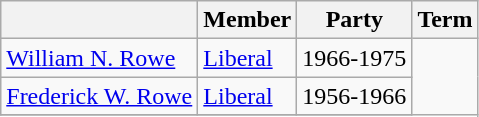<table class="wikitable">
<tr>
<th> </th>
<th>Member</th>
<th>Party</th>
<th>Term</th>
</tr>
<tr>
<td><a href='#'>William N. Rowe</a></td>
<td><a href='#'>Liberal</a></td>
<td>1966-1975</td>
</tr>
<tr>
<td><a href='#'>Frederick W. Rowe</a></td>
<td><a href='#'>Liberal</a></td>
<td>1956-1966</td>
</tr>
<tr>
</tr>
</table>
